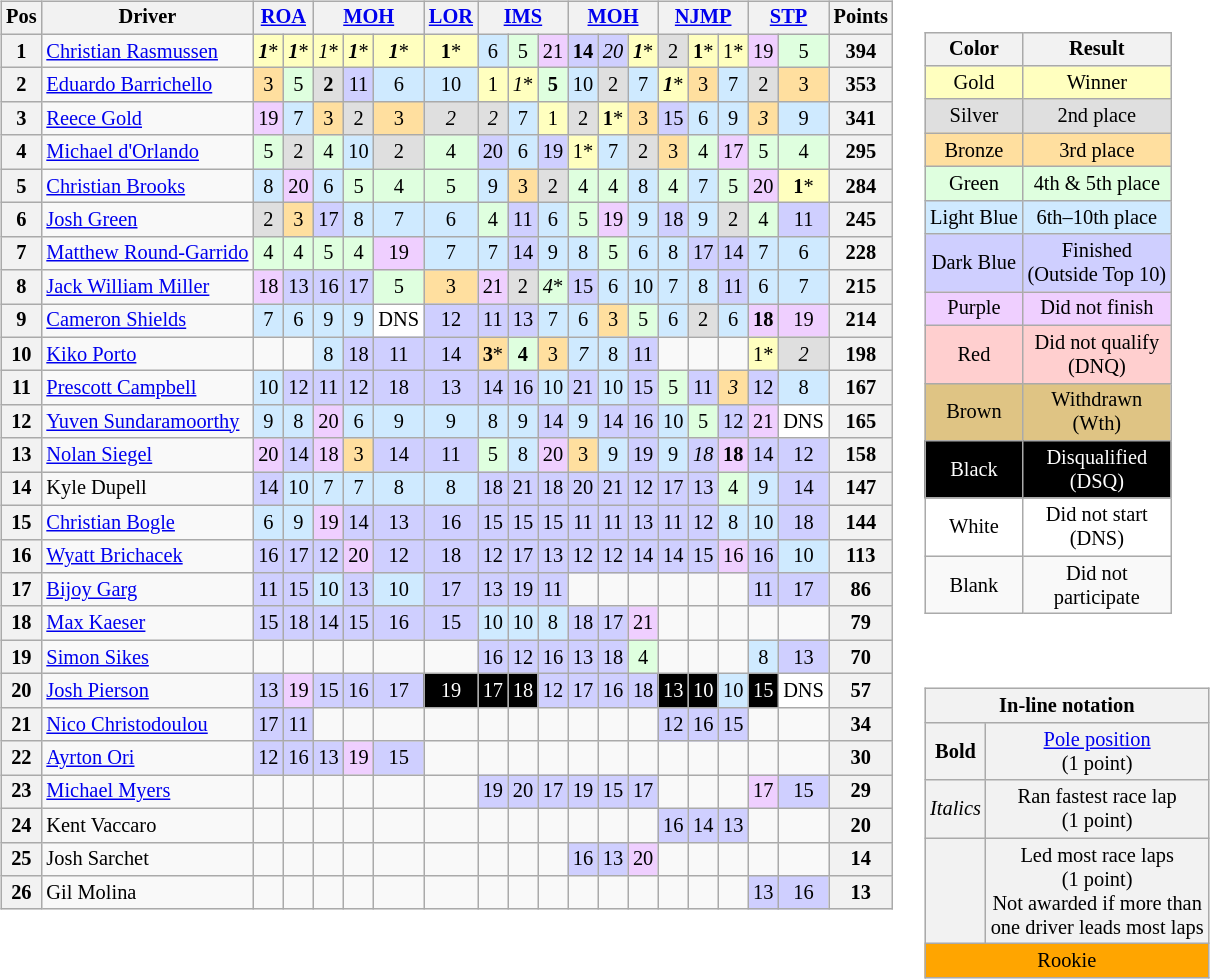<table>
<tr>
<td valign="top"><br><table class="wikitable" style="font-size:85%; text-align:center">
<tr valign="top">
<th valign="middle">Pos</th>
<th valign="middle">Driver</th>
<th colspan=2><a href='#'>ROA</a></th>
<th colspan=3><a href='#'>MOH</a></th>
<th><a href='#'>LOR</a></th>
<th colspan=3><a href='#'>IMS</a></th>
<th colspan="3"><a href='#'>MOH</a></th>
<th colspan=3><a href='#'>NJMP</a></th>
<th colspan=2><a href='#'>STP</a></th>
<th valign="middle">Points</th>
</tr>
<tr>
<th>1</th>
<td align="left"> <a href='#'>Christian Rasmussen</a></td>
<td style="background:#FFFFBF;"><strong><em>1</em></strong>*</td>
<td style="background:#FFFFBF;"><strong><em>1</em></strong>*</td>
<td style="background:#FFFFBF;"><em>1</em>*</td>
<td style="background:#FFFFBF;"><strong><em>1</em></strong>*</td>
<td style="background:#FFFFBF;"><strong><em>1</em></strong>*</td>
<td style="background:#FFFFBF;"><strong>1</strong>*</td>
<td style="background:#CFEAFF;">6</td>
<td style="background:#DFFFDF;">5</td>
<td style="background:#EFCFFF;">21</td>
<td style="background:#CFCFFF;"><strong>14</strong></td>
<td style="background:#CFCFFF;"><em>20</em></td>
<td style="background:#FFFFBF;"><strong><em>1</em></strong>*</td>
<td style="background:#DFDFDF;">2</td>
<td style="background:#FFFFBF;"><strong>1</strong>*</td>
<td style="background:#FFFFBF;">1*</td>
<td style="background:#EFCFFF;">19</td>
<td style="background:#DFFFDF;">5</td>
<th>394</th>
</tr>
<tr>
<th>2</th>
<td align="left"> <a href='#'>Eduardo Barrichello</a></td>
<td style="background:#FFDF9F;">3</td>
<td style="background:#DFFFDF;">5</td>
<td style="background:#DFDFDF;"><strong>2</strong></td>
<td style="background:#CFCFFF;">11</td>
<td style="background:#CFEAFF;">6</td>
<td style="background:#CFEAFF;">10</td>
<td style="background:#FFFFBF;">1</td>
<td style="background:#FFFFBF;"><em>1</em>*</td>
<td style="background:#DFFFDF;"><strong>5</strong></td>
<td style="background:#CFEAFF;">10</td>
<td style="background:#DFDFDF;">2</td>
<td style="background:#CFEAFF;">7</td>
<td style="background:#FFFFBF;"><strong><em>1</em></strong>*</td>
<td style="background:#FFDF9F;">3</td>
<td style="background:#CFEAFF;">7</td>
<td style="background:#DFDFDF;">2</td>
<td style="background:#FFDF9F;">3</td>
<th>353</th>
</tr>
<tr>
<th>3</th>
<td align="left"> <a href='#'>Reece Gold</a></td>
<td style="background:#EFCFFF;">19</td>
<td style="background:#CFEAFF;">7</td>
<td style="background:#FFDF9F;">3</td>
<td style="background:#DFDFDF;">2</td>
<td style="background:#FFDF9F;">3</td>
<td style="background:#DFDFDF;"><em>2</em></td>
<td style="background:#DFDFDF;"><em>2</em></td>
<td style="background:#CFEAFF;">7</td>
<td style="background:#FFFFBF;">1</td>
<td style="background:#DFDFDF;">2</td>
<td style="background:#FFFFBF;"><strong>1</strong>*</td>
<td style="background:#FFDF9F;">3</td>
<td style="background:#CFCFFF;">15</td>
<td style="background:#CFEAFF;">6</td>
<td style="background:#CFEAFF;">9</td>
<td style="background:#FFDF9F;"><em>3</em></td>
<td style="background:#CFEAFF;">9</td>
<th>341</th>
</tr>
<tr>
<th>4</th>
<td align="left"> <a href='#'>Michael d'Orlando</a></td>
<td style="background:#DFFFDF;">5</td>
<td style="background:#DFDFDF;">2</td>
<td style="background:#DFFFDF;">4</td>
<td style="background:#CFEAFF;">10</td>
<td style="background:#DFDFDF;">2</td>
<td style="background:#DFFFDF;">4</td>
<td style="background:#CFCFFF;">20</td>
<td style="background:#CFEAFF;">6</td>
<td style="background:#CFCFFF;">19</td>
<td style="background:#FFFFBF;">1*</td>
<td style="background:#CFEAFF;">7</td>
<td style="background:#DFDFDF;">2</td>
<td style="background:#FFDF9F;">3</td>
<td style="background:#DFFFDF;">4</td>
<td style="background:#EFCFFF;">17</td>
<td style="background:#DFFFDF;">5</td>
<td style="background:#DFFFDF;">4</td>
<th>295</th>
</tr>
<tr>
<th>5</th>
<td align="left"> <a href='#'>Christian Brooks</a></td>
<td style="background:#CFEAFF;">8</td>
<td style="background:#EFCFFF;">20</td>
<td style="background:#CFEAFF;">6</td>
<td style="background:#DFFFDF;">5</td>
<td style="background:#DFFFDF;">4</td>
<td style="background:#DFFFDF;">5</td>
<td style="background:#CFEAFF;">9</td>
<td style="background:#FFDF9F;">3</td>
<td style="background:#DFDFDF;">2</td>
<td style="background:#DFFFDF;">4</td>
<td style="background:#DFFFDF;">4</td>
<td style="background:#CFEAFF;">8</td>
<td style="background:#DFFFDF;">4</td>
<td style="background:#CFEAFF;">7</td>
<td style="background:#DFFFDF;">5</td>
<td style="background:#EFCFFF;">20</td>
<td style="background:#FFFFBF;"><strong>1</strong>*</td>
<th>284</th>
</tr>
<tr>
<th>6</th>
<td align="left"> <a href='#'>Josh Green</a></td>
<td style="background:#DFDFDF;">2</td>
<td style="background:#FFDF9F;">3</td>
<td style="background:#CFCFFF;">17</td>
<td style="background:#CFEAFF;">8</td>
<td style="background:#CFEAFF;">7</td>
<td style="background:#CFEAFF;">6</td>
<td style="background:#DFFFDF;">4</td>
<td style="background:#CFCFFF;">11</td>
<td style="background:#CFEAFF;">6</td>
<td style="background:#DFFFDF;">5</td>
<td style="background:#EFCFFF;">19</td>
<td style="background:#CFEAFF;">9</td>
<td style="background:#CFCFFF;">18</td>
<td style="background:#CFEAFF;">9</td>
<td style="background:#DFDFDF;">2</td>
<td style="background:#DFFFDF;">4</td>
<td style="background:#CFCFFF;">11</td>
<th>245</th>
</tr>
<tr>
<th>7</th>
<td align="left" nowrap> <a href='#'>Matthew Round-Garrido</a></td>
<td style="background:#DFFFDF;">4</td>
<td style="background:#DFFFDF;">4</td>
<td style="background:#DFFFDF;">5</td>
<td style="background:#DFFFDF;">4</td>
<td style="background:#EFCFFF;">19</td>
<td style="background:#CFEAFF;">7</td>
<td style="background:#CFEAFF;">7</td>
<td style="background:#CFCFFF;">14</td>
<td style="background:#CFEAFF;">9</td>
<td style="background:#CFEAFF;">8</td>
<td style="background:#DFFFDF;">5</td>
<td style="background:#CFEAFF;">6</td>
<td style="background:#CFEAFF;">8</td>
<td style="background:#CFCFFF;">17</td>
<td style="background:#CFCFFF;">14</td>
<td style="background:#CFEAFF;">7</td>
<td style="background:#CFEAFF;">6</td>
<th>228</th>
</tr>
<tr>
<th>8</th>
<td align="left"> <a href='#'>Jack William Miller</a></td>
<td style="background:#EFCFFF;">18</td>
<td style="background:#CFCFFF;">13</td>
<td style="background:#CFCFFF;">16</td>
<td style="background:#CFCFFF;">17</td>
<td style="background:#DFFFDF;">5</td>
<td style="background:#FFDF9F;">3</td>
<td style="background:#EFCFFF;">21</td>
<td style="background:#DFDFDF;">2</td>
<td style="background:#DFFFDF;"><em>4</em>*</td>
<td style="background:#CFCFFF;">15</td>
<td style="background:#CFEAFF;">6</td>
<td style="background:#CFEAFF;">10</td>
<td style="background:#CFEAFF;">7</td>
<td style="background:#CFEAFF;">8</td>
<td style="background:#CFCFFF;">11</td>
<td style="background:#CFEAFF;">6</td>
<td style="background:#CFEAFF;">7</td>
<th>215</th>
</tr>
<tr>
<th>9</th>
<td align="left"> <a href='#'>Cameron Shields</a></td>
<td style="background:#CFEAFF;">7</td>
<td style="background:#CFEAFF;">6</td>
<td style="background:#CFEAFF;">9</td>
<td style="background:#CFEAFF;">9</td>
<td style="background:#FFFFFF;">DNS</td>
<td style="background:#CFCFFF;">12</td>
<td style="background:#CFCFFF;">11</td>
<td style="background:#CFCFFF;">13</td>
<td style="background:#CFEAFF;">7</td>
<td style="background:#CFEAFF;">6</td>
<td style="background:#FFDF9F;">3</td>
<td style="background:#DFFFDF;">5</td>
<td style="background:#CFEAFF;">6</td>
<td style="background:#DFDFDF;">2</td>
<td style="background:#CFEAFF;">6</td>
<td style="background:#EFCFFF;"><strong>18</strong></td>
<td style="background:#EFCFFF;">19</td>
<th>214</th>
</tr>
<tr>
<th>10</th>
<td align="left"> <a href='#'>Kiko Porto</a></td>
<td></td>
<td></td>
<td style="background:#CFEAFF;">8</td>
<td style="background:#CFCFFF;">18</td>
<td style="background:#CFCFFF;">11</td>
<td style="background:#CFCFFF;">14</td>
<td style="background:#FFDF9F;"><strong>3</strong>*</td>
<td style="background:#DFFFDF;"><strong>4</strong></td>
<td style="background:#FFDF9F;">3</td>
<td style="background:#CFEAFF;"><em>7</em></td>
<td style="background:#CFEAFF;">8</td>
<td style="background:#CFCFFF;">11</td>
<td></td>
<td></td>
<td></td>
<td style="background:#FFFFBF;">1*</td>
<td style="background:#DFDFDF;"><em>2</em></td>
<th>198</th>
</tr>
<tr>
<th>11</th>
<td align="left"> <a href='#'>Prescott Campbell</a></td>
<td style="background:#CFEAFF;">10</td>
<td style="background:#CFCFFF;">12</td>
<td style="background:#CFCFFF;">11</td>
<td style="background:#CFCFFF;">12</td>
<td style="background:#CFCFFF;">18</td>
<td style="background:#CFCFFF;">13</td>
<td style="background:#CFCFFF;">14</td>
<td style="background:#CFCFFF;">16</td>
<td style="background:#CFEAFF;">10</td>
<td style="background:#CFCFFF;">21</td>
<td style="background:#CFEAFF;">10</td>
<td style="background:#CFCFFF;">15</td>
<td style="background:#DFFFDF;">5</td>
<td style="background:#CFCFFF;">11</td>
<td style="background:#FFDF9F;"><em>3</em></td>
<td style="background:#CFCFFF;">12</td>
<td style="background:#CFEAFF;">8</td>
<th>167</th>
</tr>
<tr>
<th>12</th>
<td align="left"> <a href='#'>Yuven Sundaramoorthy</a></td>
<td style="background:#CFEAFF;">9</td>
<td style="background:#CFEAFF;">8</td>
<td style="background:#EFCFFF;">20</td>
<td style="background:#CFEAFF;">6</td>
<td style="background:#CFEAFF;">9</td>
<td style="background:#CFEAFF;">9</td>
<td style="background:#CFEAFF;">8</td>
<td style="background:#CFEAFF;">9</td>
<td style="background:#CFCFFF;">14</td>
<td style="background:#CFEAFF;">9</td>
<td style="background:#CFCFFF;">14</td>
<td style="background:#CFCFFF;">16</td>
<td style="background:#CFEAFF;">10</td>
<td style="background:#DFFFDF;">5</td>
<td style="background:#CFCFFF;">12</td>
<td style="background:#EFCFFF;">21</td>
<td style="background:#FFFFFF;">DNS</td>
<th>165</th>
</tr>
<tr>
<th>13</th>
<td align="left"> <a href='#'>Nolan Siegel</a></td>
<td style="background:#EFCFFF;">20</td>
<td style="background:#CFCFFF;">14</td>
<td style="background:#EFCFFF;">18</td>
<td style="background:#FFDF9F;">3</td>
<td style="background:#CFCFFF;">14</td>
<td style="background:#CFCFFF;">11</td>
<td style="background:#DFFFDF;">5</td>
<td style="background:#CFEAFF;">8</td>
<td style="background:#EFCFFF;">20</td>
<td style="background:#FFDF9F;">3</td>
<td style="background:#CFEAFF;">9</td>
<td style="background:#CFCFFF;">19</td>
<td style="background:#CFEAFF;">9</td>
<td style="background:#CFCFFF;"><em>18</em></td>
<td style="background:#EFCFFF;"><strong>18</strong></td>
<td style="background:#CFCFFF;">14</td>
<td style="background:#CFCFFF;">12</td>
<th>158</th>
</tr>
<tr>
<th>14</th>
<td align="left"> Kyle Dupell</td>
<td style="background:#CFCFFF;">14</td>
<td style="background:#CFEAFF;">10</td>
<td style="background:#CFEAFF;">7</td>
<td style="background:#CFEAFF;">7</td>
<td style="background:#CFEAFF;">8</td>
<td style="background:#CFEAFF;">8</td>
<td style="background:#CFCFFF;">18</td>
<td style="background:#CFCFFF;">21</td>
<td style="background:#CFCFFF;">18</td>
<td style="background:#CFCFFF;">20</td>
<td style="background:#CFCFFF;">21</td>
<td style="background:#CFCFFF;">12</td>
<td style="background:#CFCFFF;">17</td>
<td style="background:#CFCFFF;">13</td>
<td style="background:#DFFFDF;">4</td>
<td style="background:#CFEAFF;">9</td>
<td style="background:#CFCFFF;">14</td>
<th>147</th>
</tr>
<tr>
<th>15</th>
<td align="left"> <a href='#'>Christian Bogle</a></td>
<td style="background:#CFEAFF;">6</td>
<td style="background:#CFEAFF;">9</td>
<td style="background:#EFCFFF;">19</td>
<td style="background:#CFCFFF;">14</td>
<td style="background:#CFCFFF;">13</td>
<td style="background:#CFCFFF;">16</td>
<td style="background:#CFCFFF;">15</td>
<td style="background:#CFCFFF;">15</td>
<td style="background:#CFCFFF;">15</td>
<td style="background:#CFCFFF;">11</td>
<td style="background:#CFCFFF;">11</td>
<td style="background:#CFCFFF;">13</td>
<td style="background:#CFCFFF;">11</td>
<td style="background:#CFCFFF;">12</td>
<td style="background:#CFEAFF;">8</td>
<td style="background:#CFEAFF;">10</td>
<td style="background:#CFCFFF;">18</td>
<th>144</th>
</tr>
<tr>
<th>16</th>
<td align="left"> <a href='#'>Wyatt Brichacek</a></td>
<td style="background:#CFCFFF;">16</td>
<td style="background:#CFCFFF;">17</td>
<td style="background:#CFCFFF;">12</td>
<td style="background:#EFCFFF;">20</td>
<td style="background:#CFCFFF;">12</td>
<td style="background:#CFCFFF;">18</td>
<td style="background:#CFCFFF;">12</td>
<td style="background:#CFCFFF;">17</td>
<td style="background:#CFCFFF;">13</td>
<td style="background:#CFCFFF;">12</td>
<td style="background:#CFCFFF;">12</td>
<td style="background:#CFCFFF;">14</td>
<td style="background:#CFCFFF;">14</td>
<td style="background:#CFCFFF;">15</td>
<td style="background:#EFCFFF;">16</td>
<td style="background:#CFCFFF;">16</td>
<td style="background:#CFEAFF;">10</td>
<th>113</th>
</tr>
<tr>
<th>17</th>
<td align="left"> <a href='#'>Bijoy Garg</a></td>
<td style="background:#CFCFFF;">11</td>
<td style="background:#CFCFFF;">15</td>
<td style="background:#CFEAFF;">10</td>
<td style="background:#CFCFFF;">13</td>
<td style="background:#CFEAFF;">10</td>
<td style="background:#CFCFFF;">17</td>
<td style="background:#CFCFFF;">13</td>
<td style="background:#CFCFFF;">19</td>
<td style="background:#CFCFFF;">11</td>
<td></td>
<td></td>
<td></td>
<td></td>
<td></td>
<td></td>
<td style="background:#CFCFFF;">11</td>
<td style="background:#CFCFFF;">17</td>
<th>86</th>
</tr>
<tr>
<th>18</th>
<td align="left"> <a href='#'>Max Kaeser</a></td>
<td style="background:#CFCFFF;">15</td>
<td style="background:#CFCFFF;">18</td>
<td style="background:#CFCFFF;">14</td>
<td style="background:#CFCFFF;">15</td>
<td style="background:#CFCFFF;">16</td>
<td style="background:#CFCFFF;">15</td>
<td style="background:#CFEAFF;">10</td>
<td style="background:#CFEAFF;">10</td>
<td style="background:#CFEAFF;">8</td>
<td style="background:#CFCFFF;">18</td>
<td style="background:#CFCFFF;">17</td>
<td style="background:#EFCFFF;">21</td>
<td></td>
<td></td>
<td></td>
<td></td>
<td></td>
<th>79</th>
</tr>
<tr>
<th>19</th>
<td align="left"> <a href='#'>Simon Sikes</a></td>
<td></td>
<td></td>
<td></td>
<td></td>
<td></td>
<td></td>
<td style="background:#CFCFFF;">16</td>
<td style="background:#CFCFFF;">12</td>
<td style="background:#CFCFFF;">16</td>
<td style="background:#CFCFFF;">13</td>
<td style="background:#CFCFFF;">18</td>
<td style="background:#DFFFDF;">4</td>
<td></td>
<td></td>
<td></td>
<td style="background:#CFEAFF;">8</td>
<td style="background:#CFCFFF;">13</td>
<th>70</th>
</tr>
<tr>
<th>20</th>
<td align="left"> <a href='#'>Josh Pierson</a></td>
<td style="background:#CFCFFF;">13</td>
<td style="background:#EFCFFF;">19</td>
<td style="background:#CFCFFF;">15</td>
<td style="background:#CFCFFF;">16</td>
<td style="background:#CFCFFF;">17</td>
<td style="background:#000000; color:white;">19</td>
<td style="background:#000000; color:white;">17</td>
<td style="background:#000000; color:white;">18</td>
<td style="background:#CFCFFF;">12</td>
<td style="background:#CFCFFF;">17</td>
<td style="background:#CFCFFF;">16</td>
<td style="background:#CFCFFF;">18</td>
<td style="background:#000000; color:white;">13</td>
<td style="background:#000000; color:white;">10</td>
<td style="background:#CFEAFF;">10</td>
<td style="background:#000000; color:white;">15</td>
<td style="background:#FFFFFF;">DNS</td>
<th>57</th>
</tr>
<tr>
<th>21</th>
<td align="left"> <a href='#'>Nico Christodoulou</a></td>
<td style="background:#CFCFFF;">17</td>
<td style="background:#CFCFFF;">11</td>
<td></td>
<td></td>
<td></td>
<td></td>
<td></td>
<td></td>
<td></td>
<td></td>
<td></td>
<td></td>
<td style="background:#CFCFFF;">12</td>
<td style="background:#CFCFFF;">16</td>
<td style="background:#CFCFFF;">15</td>
<td></td>
<td></td>
<th>34</th>
</tr>
<tr>
<th>22</th>
<td align="left"> <a href='#'>Ayrton Ori</a></td>
<td style="background:#CFCFFF;">12</td>
<td style="background:#CFCFFF;">16</td>
<td style="background:#CFCFFF;">13</td>
<td style="background:#EFCFFF;">19</td>
<td style="background:#CFCFFF;">15</td>
<td></td>
<td></td>
<td></td>
<td></td>
<td></td>
<td></td>
<td></td>
<td></td>
<td></td>
<td></td>
<td></td>
<td></td>
<th>30</th>
</tr>
<tr>
<th>23</th>
<td align="left"> <a href='#'>Michael Myers</a></td>
<td></td>
<td></td>
<td></td>
<td></td>
<td></td>
<td></td>
<td style="background:#CFCFFF;">19</td>
<td style="background:#CFCFFF;">20</td>
<td style="background:#CFCFFF;">17</td>
<td style="background:#CFCFFF;">19</td>
<td style="background:#CFCFFF;">15</td>
<td style="background:#CFCFFF;">17</td>
<td></td>
<td></td>
<td></td>
<td style="background:#EFCFFF;">17</td>
<td style="background:#CFCFFF;">15</td>
<th>29</th>
</tr>
<tr>
<th>24</th>
<td align="left"> Kent Vaccaro</td>
<td></td>
<td></td>
<td></td>
<td></td>
<td></td>
<td></td>
<td></td>
<td></td>
<td></td>
<td></td>
<td></td>
<td></td>
<td style="background:#CFCFFF;">16</td>
<td style="background:#CFCFFF;">14</td>
<td style="background:#CFCFFF;">13</td>
<td></td>
<td></td>
<th>20</th>
</tr>
<tr>
<th>25</th>
<td align="left"> Josh Sarchet</td>
<td></td>
<td></td>
<td></td>
<td></td>
<td></td>
<td></td>
<td></td>
<td></td>
<td></td>
<td style="background:#CFCFFF;">16</td>
<td style="background:#CFCFFF;">13</td>
<td style="background:#EFCFFF;">20</td>
<td></td>
<td></td>
<td></td>
<td></td>
<td></td>
<th>14</th>
</tr>
<tr>
<th>26</th>
<td align="left"> Gil Molina</td>
<td></td>
<td></td>
<td></td>
<td></td>
<td></td>
<td></td>
<td></td>
<td></td>
<td></td>
<td></td>
<td></td>
<td></td>
<td></td>
<td></td>
<td></td>
<td style="background:#CFCFFF;">13</td>
<td style="background:#CFCFFF;">16</td>
<th>13</th>
</tr>
</table>
</td>
<td valign="top"><br><table>
<tr>
<td><br><table style="margin-right:0; font-size:85%; text-align:center;" class="wikitable">
<tr>
<th>Color</th>
<th>Result</th>
</tr>
<tr style="background:#FFFFBF;">
<td>Gold</td>
<td>Winner</td>
</tr>
<tr style="background:#DFDFDF;">
<td>Silver</td>
<td>2nd place</td>
</tr>
<tr style="background:#FFDF9F;">
<td>Bronze</td>
<td>3rd place</td>
</tr>
<tr style="background:#DFFFDF;">
<td>Green</td>
<td>4th & 5th place</td>
</tr>
<tr style="background:#CFEAFF;">
<td>Light Blue</td>
<td>6th–10th place</td>
</tr>
<tr style="background:#CFCFFF;">
<td>Dark Blue</td>
<td>Finished<br>(Outside Top 10)</td>
</tr>
<tr style="background:#EFCFFF;">
<td>Purple</td>
<td>Did not finish</td>
</tr>
<tr style="background:#FFCFCF;">
<td>Red</td>
<td>Did not qualify<br>(DNQ)</td>
</tr>
<tr style="background:#DFC484;">
<td>Brown</td>
<td>Withdrawn<br>(Wth)</td>
</tr>
<tr style="background:#000000; color:white;">
<td>Black</td>
<td>Disqualified<br>(DSQ)</td>
</tr>
<tr style="background:#FFFFFF;">
<td>White</td>
<td>Did not start<br>(DNS)</td>
</tr>
<tr>
<td>Blank</td>
<td>Did not<br>participate</td>
</tr>
</table>
</td>
</tr>
<tr>
<td><br><table style="margin-right:0; font-size:85%; text-align:center;" class="wikitable">
<tr>
<td style="background:#F2F2F2;" align=center colspan=2><strong>In-line notation</strong></td>
</tr>
<tr>
<td style="background:#F2F2F2;" align=center><strong>Bold</strong></td>
<td style="background:#F2F2F2;" align=center><a href='#'>Pole position</a><br>(1 point)</td>
</tr>
<tr>
<td style="background:#F2F2F2;" align=center><em>Italics</em></td>
<td style="background:#F2F2F2;" align=center>Ran fastest race lap<br>(1 point)</td>
</tr>
<tr>
<td style="background:#F2F2F2;" align=center></td>
<td style="background:#F2F2F2;" align=center>Led most race laps<br>(1 point)<br>Not awarded if more than<br>one driver leads most laps</td>
</tr>
<tr>
<td style="background:Orange;" align=center colspan=2>Rookie</td>
</tr>
</table>
</td>
</tr>
</table>
</td>
</tr>
</table>
